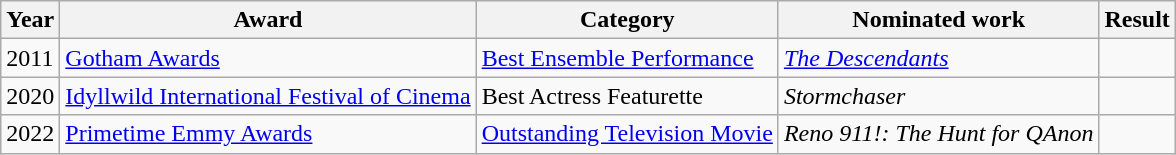<table class="wikitable">
<tr>
<th>Year</th>
<th>Award</th>
<th>Category</th>
<th>Nominated work</th>
<th>Result</th>
</tr>
<tr>
<td>2011</td>
<td><a href='#'>Gotham Awards</a></td>
<td><a href='#'>Best Ensemble Performance</a> </td>
<td><em><a href='#'>The Descendants</a></em></td>
<td></td>
</tr>
<tr>
<td>2020</td>
<td><a href='#'>Idyllwild International Festival of Cinema</a></td>
<td>Best Actress Featurette</td>
<td><em>Stormchaser</em></td>
<td></td>
</tr>
<tr>
<td>2022</td>
<td><a href='#'>Primetime Emmy Awards</a></td>
<td><a href='#'>Outstanding Television Movie</a></td>
<td><em>Reno 911!: The Hunt for QAnon</em></td>
<td></td>
</tr>
</table>
